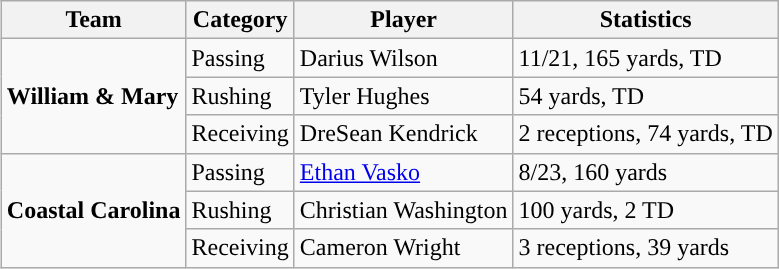<table class="wikitable" style="float: right;">
<tr>
<th>Team</th>
<th>Category</th>
<th>Player</th>
<th>Statistics</th>
</tr>
<tr>
<td rowspan=3><strong>William & Mary</strong></td>
<td>Passing</td>
<td>Darius Wilson</td>
<td>11/21, 165 yards, TD</td>
</tr>
<tr>
<td>Rushing</td>
<td>Tyler Hughes</td>
<td>54 yards, TD</td>
</tr>
<tr>
<td>Receiving</td>
<td>DreSean Kendrick</td>
<td>2 receptions, 74 yards, TD</td>
</tr>
<tr>
<td rowspan=3><strong>Coastal Carolina</strong></td>
<td>Passing</td>
<td><a href='#'>Ethan Vasko</a></td>
<td>8/23, 160 yards</td>
</tr>
<tr>
<td>Rushing</td>
<td>Christian Washington</td>
<td>100 yards, 2 TD</td>
</tr>
<tr>
<td>Receiving</td>
<td>Cameron Wright</td>
<td>3 receptions, 39 yards</td>
</tr>
</table>
